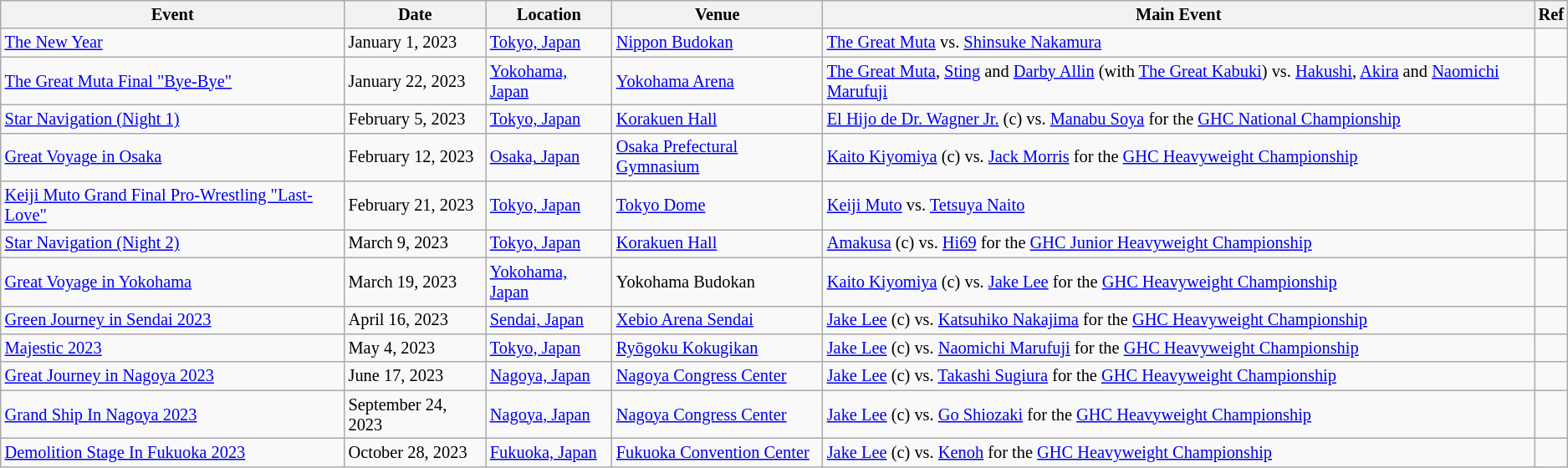<table class="wikitable" style="font-size:85%;">
<tr>
<th>Event</th>
<th>Date</th>
<th>Location</th>
<th>Venue</th>
<th>Main Event</th>
<th>Ref</th>
</tr>
<tr>
<td><a href='#'>The New Year</a></td>
<td>January 1, 2023</td>
<td><a href='#'>Tokyo, Japan</a></td>
<td><a href='#'>Nippon Budokan</a></td>
<td><a href='#'>The Great Muta</a> vs. <a href='#'>Shinsuke Nakamura</a></td>
<td></td>
</tr>
<tr>
<td><a href='#'>The Great Muta Final "Bye-Bye"</a></td>
<td>January 22, 2023</td>
<td><a href='#'>Yokohama, Japan</a></td>
<td><a href='#'>Yokohama Arena</a></td>
<td><a href='#'>The Great Muta</a>, <a href='#'>Sting</a> and <a href='#'>Darby Allin</a> (with <a href='#'>The Great Kabuki</a>) vs. <a href='#'>Hakushi</a>, <a href='#'>Akira</a> and <a href='#'>Naomichi Marufuji</a></td>
<td></td>
</tr>
<tr>
<td><a href='#'>Star Navigation (Night 1)</a></td>
<td>February 5, 2023</td>
<td><a href='#'>Tokyo, Japan</a></td>
<td><a href='#'>Korakuen Hall</a></td>
<td><a href='#'>El Hijo de Dr. Wagner Jr.</a> (c) vs. <a href='#'>Manabu Soya</a> for the <a href='#'>GHC National Championship</a></td>
<td></td>
</tr>
<tr>
<td><a href='#'>Great Voyage in Osaka</a></td>
<td>February 12, 2023</td>
<td><a href='#'>Osaka, Japan</a></td>
<td><a href='#'>Osaka Prefectural Gymnasium</a></td>
<td><a href='#'>Kaito Kiyomiya</a> (c) vs. <a href='#'>Jack Morris</a> for the <a href='#'>GHC Heavyweight Championship</a></td>
<td></td>
</tr>
<tr>
<td><a href='#'>Keiji Muto Grand Final Pro-Wrestling "Last-Love"</a></td>
<td>February 21, 2023</td>
<td><a href='#'>Tokyo, Japan</a></td>
<td><a href='#'>Tokyo Dome</a></td>
<td><a href='#'>Keiji Muto</a> vs. <a href='#'>Tetsuya Naito</a></td>
<td></td>
</tr>
<tr>
<td><a href='#'>Star Navigation (Night 2)</a></td>
<td>March 9, 2023</td>
<td><a href='#'>Tokyo, Japan</a></td>
<td><a href='#'>Korakuen Hall</a></td>
<td><a href='#'>Amakusa</a> (c) vs. <a href='#'>Hi69</a> for the <a href='#'>GHC Junior Heavyweight Championship</a></td>
<td></td>
</tr>
<tr>
<td><a href='#'>Great Voyage in Yokohama</a></td>
<td>March 19, 2023</td>
<td><a href='#'>Yokohama, Japan</a></td>
<td>Yokohama Budokan</td>
<td><a href='#'>Kaito Kiyomiya</a> (c) vs. <a href='#'>Jake Lee</a> for the <a href='#'>GHC Heavyweight Championship</a></td>
<td></td>
</tr>
<tr>
<td><a href='#'>Green Journey in Sendai 2023</a></td>
<td>April 16, 2023</td>
<td><a href='#'>Sendai, Japan</a></td>
<td><a href='#'>Xebio Arena Sendai</a></td>
<td><a href='#'>Jake Lee</a> (c) vs. <a href='#'>Katsuhiko Nakajima</a> for the <a href='#'>GHC Heavyweight Championship</a></td>
<td></td>
</tr>
<tr>
<td><a href='#'>Majestic 2023</a></td>
<td>May 4, 2023</td>
<td><a href='#'>Tokyo, Japan</a></td>
<td><a href='#'>Ryōgoku Kokugikan</a></td>
<td><a href='#'>Jake Lee</a> (c) vs. <a href='#'>Naomichi Marufuji</a> for the <a href='#'>GHC Heavyweight Championship</a></td>
<td></td>
</tr>
<tr>
<td><a href='#'>Great Journey in Nagoya 2023</a></td>
<td>June 17, 2023</td>
<td><a href='#'>Nagoya, Japan</a></td>
<td><a href='#'>Nagoya Congress Center</a></td>
<td><a href='#'>Jake Lee</a> (c) vs. <a href='#'>Takashi Sugiura</a> for the <a href='#'>GHC Heavyweight Championship</a></td>
<td></td>
</tr>
<tr>
<td><a href='#'>Grand Ship In Nagoya 2023</a></td>
<td>September 24, 2023</td>
<td><a href='#'>Nagoya, Japan</a></td>
<td><a href='#'>Nagoya Congress Center</a></td>
<td><a href='#'>Jake Lee</a> (c) vs. <a href='#'>Go Shiozaki</a> for the <a href='#'>GHC Heavyweight Championship</a></td>
<td></td>
</tr>
<tr>
<td><a href='#'>Demolition Stage In Fukuoka 2023</a></td>
<td>October 28, 2023</td>
<td><a href='#'>Fukuoka, Japan</a></td>
<td><a href='#'>Fukuoka Convention Center</a></td>
<td><a href='#'>Jake Lee</a> (c) vs. <a href='#'>Kenoh</a> for the <a href='#'>GHC Heavyweight Championship</a></td>
<td></td>
</tr>
</table>
